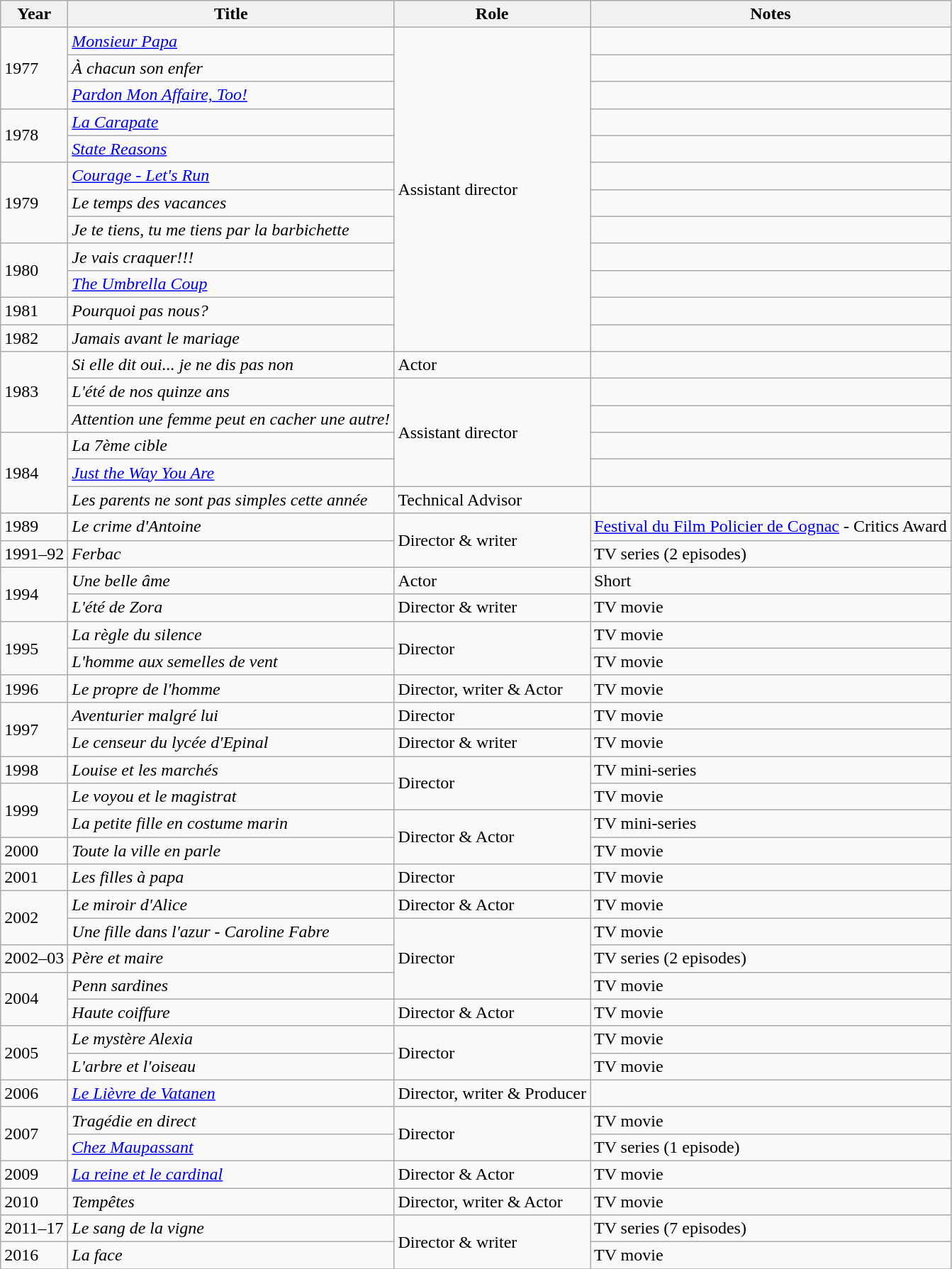<table class="wikitable">
<tr>
<th>Year</th>
<th>Title</th>
<th>Role</th>
<th>Notes</th>
</tr>
<tr>
<td rowspan=3>1977</td>
<td><em><a href='#'>Monsieur Papa</a></em></td>
<td rowspan=12>Assistant director</td>
<td></td>
</tr>
<tr>
<td><em>À chacun son enfer</em></td>
<td></td>
</tr>
<tr>
<td><em><a href='#'>Pardon Mon Affaire, Too!</a></em></td>
<td></td>
</tr>
<tr>
<td rowspan=2>1978</td>
<td><em><a href='#'>La Carapate</a></em></td>
<td></td>
</tr>
<tr>
<td><em><a href='#'>State Reasons</a></em></td>
<td></td>
</tr>
<tr>
<td rowspan=3>1979</td>
<td><em><a href='#'>Courage - Let's Run</a></em></td>
<td></td>
</tr>
<tr>
<td><em>Le temps des vacances</em></td>
<td></td>
</tr>
<tr>
<td><em>Je te tiens, tu me tiens par la barbichette</em></td>
<td></td>
</tr>
<tr>
<td rowspan=2>1980</td>
<td><em>Je vais craquer!!!</em></td>
<td></td>
</tr>
<tr>
<td><em><a href='#'>The Umbrella Coup</a></em></td>
<td></td>
</tr>
<tr>
<td>1981</td>
<td><em>Pourquoi pas nous?</em></td>
<td></td>
</tr>
<tr>
<td>1982</td>
<td><em>Jamais avant le mariage</em></td>
<td></td>
</tr>
<tr>
<td rowspan=3>1983</td>
<td><em>Si elle dit oui... je ne dis pas non</em></td>
<td>Actor</td>
<td></td>
</tr>
<tr>
<td><em>L'été de nos quinze ans</em></td>
<td rowspan=4>Assistant director</td>
<td></td>
</tr>
<tr>
<td><em>Attention une femme peut en cacher une autre!</em></td>
<td></td>
</tr>
<tr>
<td rowspan=3>1984</td>
<td><em>La 7ème cible</em></td>
<td></td>
</tr>
<tr>
<td><em><a href='#'>Just the Way You Are</a></em></td>
<td></td>
</tr>
<tr>
<td><em>Les parents ne sont pas simples cette année</em></td>
<td>Technical Advisor</td>
<td></td>
</tr>
<tr>
<td>1989</td>
<td><em>Le crime d'Antoine</em></td>
<td rowspan=2>Director & writer</td>
<td><a href='#'>Festival du Film Policier de Cognac</a> - Critics Award</td>
</tr>
<tr>
<td>1991–92</td>
<td><em>Ferbac</em></td>
<td>TV series (2 episodes)</td>
</tr>
<tr>
<td rowspan=2>1994</td>
<td><em>Une belle âme</em></td>
<td>Actor</td>
<td>Short</td>
</tr>
<tr>
<td><em>L'été de Zora</em></td>
<td>Director & writer</td>
<td>TV movie</td>
</tr>
<tr>
<td rowspan=2>1995</td>
<td><em>La règle du silence</em></td>
<td rowspan=2>Director</td>
<td>TV movie</td>
</tr>
<tr>
<td><em>L'homme aux semelles de vent</em></td>
<td>TV movie</td>
</tr>
<tr>
<td>1996</td>
<td><em>Le propre de l'homme</em></td>
<td>Director, writer & Actor</td>
<td>TV movie</td>
</tr>
<tr>
<td rowspan=2>1997</td>
<td><em>Aventurier malgré lui</em></td>
<td>Director</td>
<td>TV movie</td>
</tr>
<tr>
<td><em>Le censeur du lycée d'Epinal</em></td>
<td>Director & writer</td>
<td>TV movie</td>
</tr>
<tr>
<td>1998</td>
<td><em>Louise et les marchés</em></td>
<td rowspan=2>Director</td>
<td>TV mini-series</td>
</tr>
<tr>
<td rowspan=2>1999</td>
<td><em>Le voyou et le magistrat</em></td>
<td>TV movie</td>
</tr>
<tr>
<td><em>La petite fille en costume marin</em></td>
<td rowspan=2>Director & Actor</td>
<td>TV mini-series</td>
</tr>
<tr>
<td>2000</td>
<td><em>Toute la ville en parle</em></td>
<td>TV movie</td>
</tr>
<tr>
<td>2001</td>
<td><em>Les filles à papa</em></td>
<td>Director</td>
<td>TV movie</td>
</tr>
<tr>
<td rowspan=2>2002</td>
<td><em>Le miroir d'Alice</em></td>
<td>Director & Actor</td>
<td>TV movie</td>
</tr>
<tr>
<td><em>Une fille dans l'azur - Caroline Fabre</em></td>
<td rowspan=3>Director</td>
<td>TV movie</td>
</tr>
<tr>
<td>2002–03</td>
<td><em>Père et maire</em></td>
<td>TV series (2 episodes)</td>
</tr>
<tr>
<td rowspan=2>2004</td>
<td><em>Penn sardines</em></td>
<td>TV movie</td>
</tr>
<tr>
<td><em>Haute coiffure</em></td>
<td>Director & Actor</td>
<td>TV movie</td>
</tr>
<tr>
<td rowspan=2>2005</td>
<td><em>Le mystère Alexia</em></td>
<td rowspan=2>Director</td>
<td>TV movie</td>
</tr>
<tr>
<td><em>L'arbre et l'oiseau</em></td>
<td>TV movie</td>
</tr>
<tr>
<td>2006</td>
<td><em><a href='#'>Le Lièvre de Vatanen</a></em></td>
<td>Director, writer & Producer</td>
<td></td>
</tr>
<tr>
<td rowspan=2>2007</td>
<td><em>Tragédie en direct</em></td>
<td rowspan=2>Director</td>
<td>TV movie</td>
</tr>
<tr>
<td><em><a href='#'>Chez Maupassant</a></em></td>
<td>TV series (1 episode)</td>
</tr>
<tr>
<td>2009</td>
<td><em><a href='#'>La reine et le cardinal</a></em></td>
<td>Director & Actor</td>
<td>TV movie</td>
</tr>
<tr>
<td>2010</td>
<td><em>Tempêtes</em></td>
<td>Director, writer & Actor</td>
<td>TV movie</td>
</tr>
<tr>
<td>2011–17</td>
<td><em>Le sang de la vigne</em></td>
<td rowspan=2>Director & writer</td>
<td>TV series (7 episodes)</td>
</tr>
<tr>
<td>2016</td>
<td><em>La face</em></td>
<td>TV movie</td>
</tr>
<tr>
</tr>
</table>
